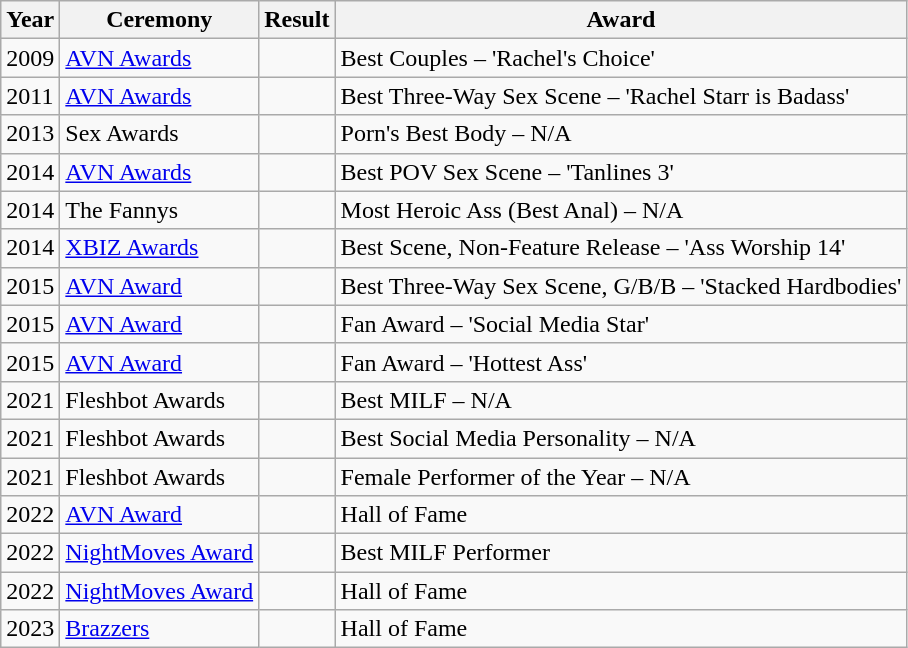<table class="wikitable">
<tr>
<th>Year</th>
<th>Ceremony</th>
<th>Result</th>
<th>Award</th>
</tr>
<tr>
<td>2009</td>
<td><a href='#'>AVN Awards</a></td>
<td></td>
<td>Best Couples – 'Rachel's Choice'</td>
</tr>
<tr>
<td>2011</td>
<td><a href='#'>AVN Awards</a></td>
<td></td>
<td>Best Three-Way Sex Scene – 'Rachel Starr is Badass'</td>
</tr>
<tr>
<td>2013</td>
<td>Sex Awards</td>
<td></td>
<td>Porn's Best Body – N/A</td>
</tr>
<tr>
<td>2014</td>
<td><a href='#'>AVN Awards</a></td>
<td></td>
<td>Best POV Sex Scene – 'Tanlines 3'</td>
</tr>
<tr>
<td>2014</td>
<td>The Fannys</td>
<td></td>
<td>Most Heroic Ass (Best Anal) – N/A</td>
</tr>
<tr>
<td>2014</td>
<td><a href='#'>XBIZ Awards</a></td>
<td></td>
<td>Best Scene, Non-Feature Release – 'Ass Worship 14'</td>
</tr>
<tr>
<td>2015</td>
<td><a href='#'>AVN Award</a></td>
<td></td>
<td>Best Three-Way Sex Scene, G/B/B – 'Stacked Hardbodies'</td>
</tr>
<tr>
<td>2015</td>
<td><a href='#'>AVN Award</a></td>
<td></td>
<td>Fan Award – 'Social Media Star'</td>
</tr>
<tr>
<td>2015</td>
<td><a href='#'>AVN Award</a></td>
<td></td>
<td>Fan Award – 'Hottest Ass'</td>
</tr>
<tr>
<td>2021</td>
<td>Fleshbot Awards</td>
<td></td>
<td>Best MILF – N/A</td>
</tr>
<tr>
<td>2021</td>
<td>Fleshbot Awards</td>
<td></td>
<td>Best Social Media Personality – N/A</td>
</tr>
<tr>
<td>2021</td>
<td>Fleshbot Awards</td>
<td></td>
<td>Female Performer of the Year – N/A</td>
</tr>
<tr>
<td>2022</td>
<td><a href='#'>AVN Award</a></td>
<td></td>
<td>Hall of Fame</td>
</tr>
<tr>
<td>2022</td>
<td><a href='#'>NightMoves Award</a></td>
<td></td>
<td>Best MILF Performer</td>
</tr>
<tr>
<td>2022</td>
<td><a href='#'>NightMoves Award</a></td>
<td></td>
<td>Hall of Fame</td>
</tr>
<tr>
<td>2023</td>
<td><a href='#'>Brazzers</a></td>
<td></td>
<td>Hall of Fame</td>
</tr>
</table>
